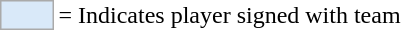<table>
<tr>
<td style="background-color:#d9e9f9; border:1px solid #aaaaaa; width:2em;"></td>
<td>= Indicates player signed with team</td>
</tr>
</table>
